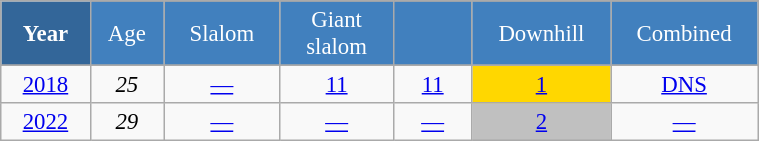<table class="wikitable" style="font-size:95%; text-align:center; border:grey solid 1px; border-collapse:collapse;" width="40%">
<tr style="background-color:#369; color:white;">
<td rowspan="2" colspan="1" width="4%"><strong>Year</strong></td>
</tr>
<tr style="background-color:#4180be; color:white;">
<td width="3%">Age</td>
<td width="5%">Slalom</td>
<td width="5%">Giant<br>slalom</td>
<td width="5%"></td>
<td width="5%">Downhill</td>
<td width="5%">Combined</td>
</tr>
<tr style="background-color:#8CB2D8; color:white;">
</tr>
<tr>
<td><a href='#'>2018</a></td>
<td><em>25</em></td>
<td><a href='#'>—</a></td>
<td><a href='#'>11</a></td>
<td><a href='#'>11</a></td>
<td bgcolor=gold><a href='#'>1</a></td>
<td><a href='#'>DNS</a></td>
</tr>
<tr>
<td><a href='#'>2022</a></td>
<td><em>29</em></td>
<td><a href='#'>—</a></td>
<td><a href='#'>—</a></td>
<td><a href='#'>—</a></td>
<td bgcolor=silver><a href='#'>2</a></td>
<td><a href='#'>—</a></td>
</tr>
</table>
